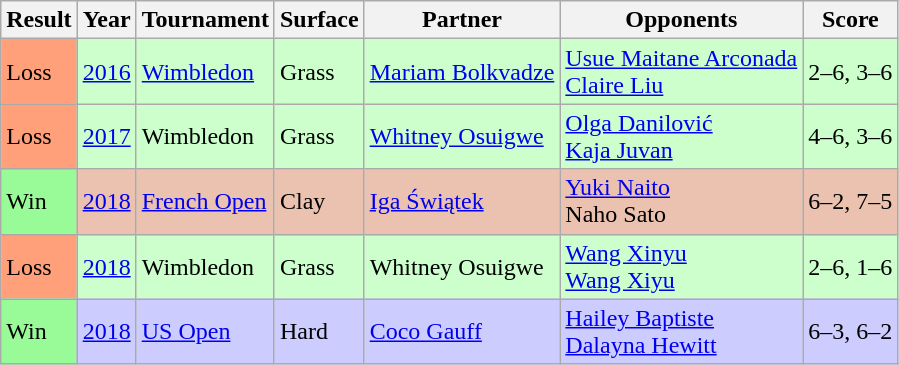<table class="sortable wikitable">
<tr>
<th>Result</th>
<th>Year</th>
<th>Tournament</th>
<th>Surface</th>
<th>Partner</th>
<th>Opponents</th>
<th class="unsortable">Score</th>
</tr>
<tr style="background:#CCFFCC;">
<td bgcolor="FFA07A">Loss</td>
<td><a href='#'>2016</a></td>
<td><a href='#'>Wimbledon</a></td>
<td>Grass</td>
<td> <a href='#'>Mariam Bolkvadze</a></td>
<td> <a href='#'>Usue Maitane Arconada</a> <br>  <a href='#'>Claire Liu</a></td>
<td>2–6, 3–6</td>
</tr>
<tr style="background:#CCFFCC;">
<td bgcolor="FFA07A">Loss</td>
<td><a href='#'>2017</a></td>
<td>Wimbledon</td>
<td>Grass</td>
<td> <a href='#'>Whitney Osuigwe</a></td>
<td> <a href='#'>Olga Danilović</a> <br>  <a href='#'>Kaja Juvan</a></td>
<td>4–6, 3–6</td>
</tr>
<tr style="background:#ebc2af;">
<td style="background:#98fb98;">Win</td>
<td><a href='#'>2018</a></td>
<td><a href='#'>French Open</a></td>
<td>Clay</td>
<td> <a href='#'>Iga Świątek</a></td>
<td> <a href='#'>Yuki Naito</a> <br>  Naho Sato</td>
<td>6–2, 7–5</td>
</tr>
<tr style="background:#cfc;">
<td bgcolor=FFA07A>Loss</td>
<td><a href='#'>2018</a></td>
<td>Wimbledon</td>
<td>Grass</td>
<td> Whitney Osuigwe</td>
<td> <a href='#'>Wang Xinyu</a> <br>  <a href='#'>Wang Xiyu</a></td>
<td>2–6, 1–6</td>
</tr>
<tr style="background:#ccf;">
<td style="background:#98fb98;">Win</td>
<td><a href='#'>2018</a></td>
<td><a href='#'>US Open</a></td>
<td>Hard</td>
<td> <a href='#'>Coco Gauff</a></td>
<td> <a href='#'>Hailey Baptiste</a> <br>  <a href='#'>Dalayna Hewitt</a></td>
<td>6–3, 6–2</td>
</tr>
</table>
